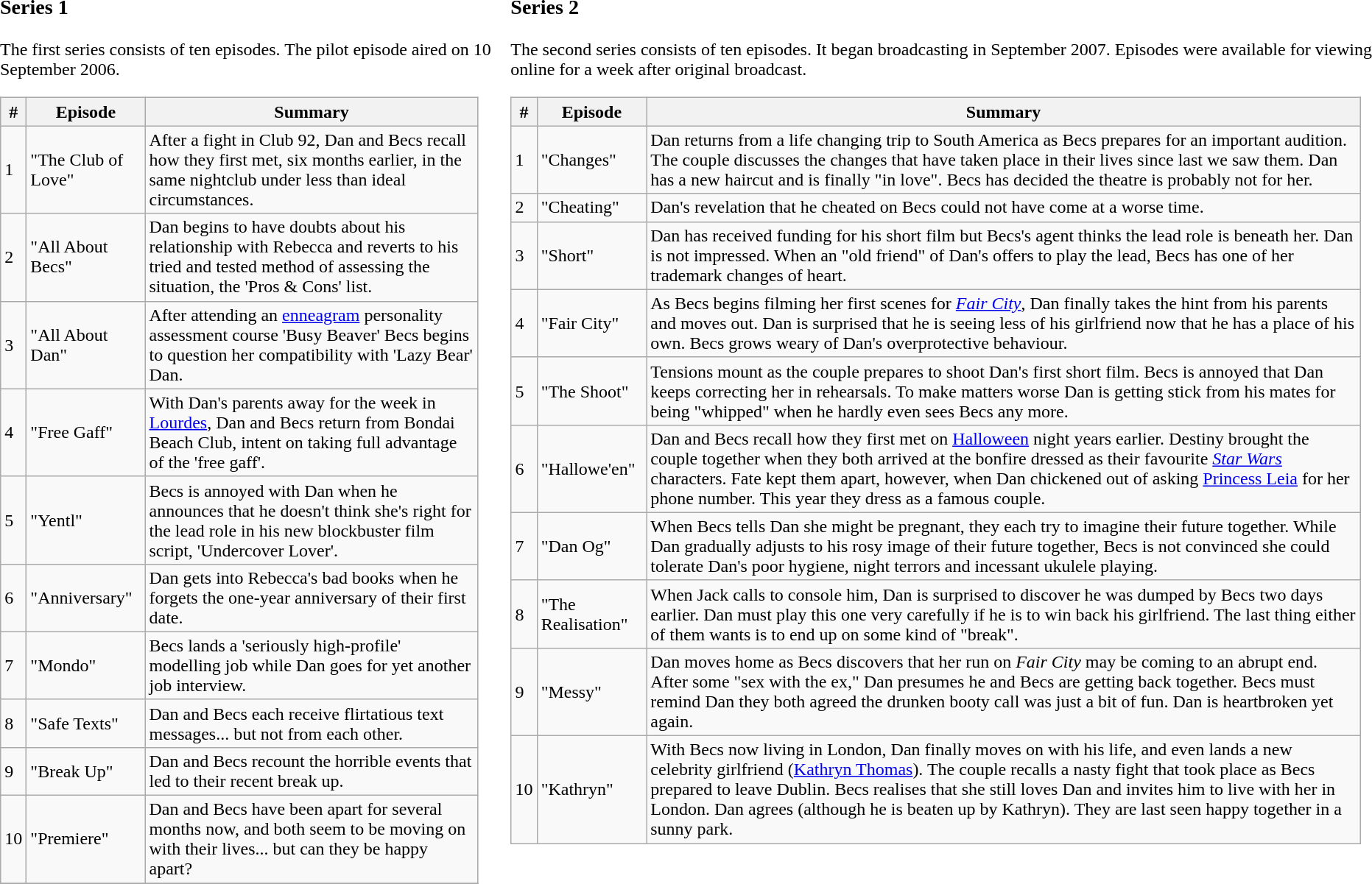<table border="0" cellpadding="5" cellspacing="3" width="100%">
<tr>
<td valign="top" width="*"><br><h3>Series 1</h3>The first series consists of ten episodes. The pilot episode aired on 10 September 2006.<table class="wikitable">
<tr>
<th>#</th>
<th>Episode</th>
<th>Summary</th>
</tr>
<tr>
<td>1</td>
<td>"The Club of Love"</td>
<td>After a fight in Club 92, Dan and Becs recall how they first met, six months earlier, in the same nightclub under less than ideal circumstances.</td>
</tr>
<tr>
<td>2</td>
<td>"All About Becs"</td>
<td>Dan begins to have doubts about his relationship with Rebecca and reverts to his tried and tested method of assessing the situation, the 'Pros & Cons' list.</td>
</tr>
<tr>
<td>3</td>
<td>"All About Dan"</td>
<td>After attending an <a href='#'>enneagram</a> personality assessment course 'Busy Beaver' Becs begins to question her compatibility with 'Lazy Bear' Dan.</td>
</tr>
<tr>
<td>4</td>
<td>"Free Gaff"</td>
<td>With Dan's parents away for the week in <a href='#'>Lourdes</a>, Dan and Becs return from Bondai Beach Club, intent on taking full advantage of the 'free gaff'.</td>
</tr>
<tr>
<td>5</td>
<td>"Yentl"</td>
<td>Becs is annoyed with Dan when he announces that he doesn't think she's right for the lead role in his new blockbuster film script, 'Undercover Lover'.</td>
</tr>
<tr>
<td>6</td>
<td>"Anniversary"</td>
<td>Dan gets into Rebecca's bad books when he forgets the one-year anniversary of their first date.</td>
</tr>
<tr>
<td>7</td>
<td>"Mondo"</td>
<td>Becs lands a 'seriously high-profile' modelling job while Dan goes for yet another job interview.</td>
</tr>
<tr>
<td>8</td>
<td>"Safe Texts"</td>
<td>Dan and Becs each receive flirtatious text messages... but not from each other.</td>
</tr>
<tr>
<td>9</td>
<td>"Break Up"</td>
<td>Dan and Becs recount the horrible events that led to their recent break up.</td>
</tr>
<tr>
<td>10</td>
<td>"Premiere"</td>
<td>Dan and Becs have been apart for several months now, and both seem to be moving on with their lives... but can they be happy apart?</td>
</tr>
<tr>
</tr>
</table>
</td>
<td valign="top" width="*"><br><h3>Series 2</h3>The second series consists of ten episodes. It began broadcasting in September 2007. Episodes were available for viewing online for a week after original broadcast.<table class="wikitable">
<tr>
<th>#</th>
<th>Episode</th>
<th>Summary</th>
</tr>
<tr>
<td>1</td>
<td>"Changes"</td>
<td>Dan returns from a life changing trip to South America as Becs prepares for an important audition. The couple discusses the changes that have taken place in their lives since last we saw them. Dan has a new haircut and is finally "in love". Becs has decided the theatre is probably not for her.</td>
</tr>
<tr>
<td>2</td>
<td>"Cheating"</td>
<td>Dan's revelation that he cheated on Becs could not have come at a worse time.</td>
</tr>
<tr>
<td>3</td>
<td>"Short"</td>
<td>Dan has received funding for his short film but Becs's agent thinks the lead role is beneath her. Dan is not impressed. When an "old friend" of Dan's offers to play the lead, Becs has one of her trademark changes of heart.</td>
</tr>
<tr>
<td>4</td>
<td>"Fair City"</td>
<td>As Becs begins filming her first scenes for <em><a href='#'>Fair City</a></em>, Dan finally takes the hint from his parents and moves out. Dan is surprised that he is seeing less of his girlfriend now that he has a place of his own. Becs grows weary of Dan's overprotective behaviour.</td>
</tr>
<tr>
<td>5</td>
<td>"The Shoot"</td>
<td>Tensions mount as the couple prepares to shoot Dan's first short film. Becs is annoyed that Dan keeps correcting her in rehearsals. To make matters worse Dan is getting stick from his mates for being "whipped" when he hardly even sees Becs any more.</td>
</tr>
<tr>
<td>6</td>
<td>"Hallowe'en"</td>
<td>Dan and Becs recall how they first met on <a href='#'>Halloween</a> night years earlier. Destiny brought the couple together when they both arrived at the bonfire dressed as their favourite <em><a href='#'>Star Wars</a></em> characters. Fate kept them apart, however, when Dan chickened out of asking <a href='#'>Princess Leia</a> for her phone number. This year they dress as a famous couple.</td>
</tr>
<tr>
<td>7</td>
<td>"Dan Og"</td>
<td>When Becs tells Dan she might be pregnant, they each try to imagine their future together. While Dan gradually adjusts to his rosy image of their future together, Becs is not convinced she could tolerate Dan's poor hygiene, night terrors and incessant ukulele playing.</td>
</tr>
<tr>
<td>8</td>
<td>"The Realisation"</td>
<td>When Jack calls to console him, Dan is surprised to discover he was dumped by Becs two days earlier. Dan must play this one very carefully if he is to win back his girlfriend. The last thing either of them wants is to end up on some kind of "break".</td>
</tr>
<tr>
<td>9</td>
<td>"Messy"</td>
<td>Dan moves home as Becs discovers that her run on <em>Fair City</em> may be coming to an abrupt end. After some "sex with the ex," Dan presumes he and Becs are getting back together. Becs must remind Dan they both agreed the drunken booty call was just a bit of fun. Dan is heartbroken yet again.</td>
</tr>
<tr>
<td>10</td>
<td>"Kathryn"</td>
<td>With Becs now living in London, Dan finally moves on with his life, and even lands a new celebrity girlfriend (<a href='#'>Kathryn Thomas</a>). The couple recalls a nasty fight that took place as Becs prepared to leave Dublin. Becs realises that she still loves Dan and invites him to live with her in London. Dan agrees (although he is beaten up by Kathryn). They are last seen happy together in a sunny park.</td>
</tr>
</table>
</td>
</tr>
</table>
